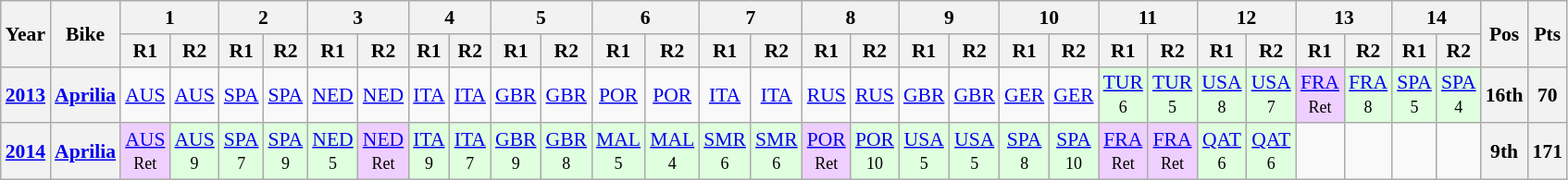<table class="wikitable" style="text-align:center; font-size:90%">
<tr>
<th valign="middle" rowspan=2>Year</th>
<th valign="middle" rowspan=2>Bike</th>
<th colspan=2>1</th>
<th colspan=2>2</th>
<th colspan=2>3</th>
<th colspan=2>4</th>
<th colspan=2>5</th>
<th colspan=2>6</th>
<th colspan=2>7</th>
<th colspan=2>8</th>
<th colspan=2>9</th>
<th colspan=2>10</th>
<th colspan=2>11</th>
<th colspan=2>12</th>
<th colspan=2>13</th>
<th colspan=2>14</th>
<th rowspan=2>Pos</th>
<th rowspan=2>Pts</th>
</tr>
<tr>
<th>R1</th>
<th>R2</th>
<th>R1</th>
<th>R2</th>
<th>R1</th>
<th>R2</th>
<th>R1</th>
<th>R2</th>
<th>R1</th>
<th>R2</th>
<th>R1</th>
<th>R2</th>
<th>R1</th>
<th>R2</th>
<th>R1</th>
<th>R2</th>
<th>R1</th>
<th>R2</th>
<th>R1</th>
<th>R2</th>
<th>R1</th>
<th>R2</th>
<th>R1</th>
<th>R2</th>
<th>R1</th>
<th>R2</th>
<th>R1</th>
<th>R2</th>
</tr>
<tr>
<th><a href='#'>2013</a></th>
<th><a href='#'>Aprilia</a></th>
<td><a href='#'>AUS</a></td>
<td><a href='#'>AUS</a></td>
<td><a href='#'>SPA</a></td>
<td><a href='#'>SPA</a></td>
<td><a href='#'>NED</a></td>
<td><a href='#'>NED</a></td>
<td><a href='#'>ITA</a></td>
<td><a href='#'>ITA</a></td>
<td><a href='#'>GBR</a></td>
<td><a href='#'>GBR</a></td>
<td><a href='#'>POR</a></td>
<td><a href='#'>POR</a></td>
<td><a href='#'>ITA</a></td>
<td><a href='#'>ITA</a></td>
<td><a href='#'>RUS</a></td>
<td><a href='#'>RUS</a></td>
<td><a href='#'>GBR</a></td>
<td><a href='#'>GBR</a></td>
<td><a href='#'>GER</a></td>
<td><a href='#'>GER</a></td>
<td style="background:#DFFFDF;"><a href='#'>TUR</a><br><small>6</small></td>
<td style="background:#DFFFDF;"><a href='#'>TUR</a><br><small>5</small></td>
<td style="background:#DFFFDF;"><a href='#'>USA</a><br><small>8</small></td>
<td style="background:#DFFFDF;"><a href='#'>USA</a><br><small>7</small></td>
<td style="background:#EFCFFF;"><a href='#'>FRA</a><br><small>Ret</small></td>
<td style="background:#DFFFDF;"><a href='#'>FRA</a><br><small>8</small></td>
<td style="background:#DFFFDF;"><a href='#'>SPA</a><br><small>5</small></td>
<td style="background:#DFFFDF;"><a href='#'>SPA</a><br><small>4</small></td>
<th>16th</th>
<th>70</th>
</tr>
<tr>
<th><a href='#'>2014</a></th>
<th><a href='#'>Aprilia</a></th>
<td style="background:#efcfff;"><a href='#'>AUS</a><br><small>Ret</small></td>
<td style="background:#dfffdf;"><a href='#'>AUS</a><br><small>9</small></td>
<td style="background:#dfffdf;"><a href='#'>SPA</a><br><small>7</small></td>
<td style="background:#dfffdf;"><a href='#'>SPA</a><br><small>9</small></td>
<td style="background:#dfffdf;"><a href='#'>NED</a><br><small>5</small></td>
<td style="background:#efcfff;"><a href='#'>NED</a><br><small>Ret</small></td>
<td style="background:#dfffdf;"><a href='#'>ITA</a> <br><small>9</small></td>
<td style="background:#dfffdf;"><a href='#'>ITA</a><br><small>7</small></td>
<td style="background:#dfffdf;"><a href='#'>GBR</a> <br><small>9</small></td>
<td style="background:#dfffdf;"><a href='#'>GBR</a> <br><small>8</small></td>
<td style="background:#dfffdf;"><a href='#'>MAL</a><br><small>5</small></td>
<td style="background:#dfffdf;"><a href='#'>MAL</a><br><small>4</small></td>
<td style="background:#dfffdf;"><a href='#'>SMR</a><br><small>6</small></td>
<td style="background:#dfffdf;"><a href='#'>SMR</a><br><small>6</small></td>
<td style="background:#efcfff;"><a href='#'>POR</a><br><small>Ret</small></td>
<td style="background:#dfffdf;"><a href='#'>POR</a><br><small>10</small></td>
<td style="background:#dfffdf;"><a href='#'>USA</a><br><small>5</small></td>
<td style="background:#dfffdf;"><a href='#'>USA</a><br><small>5</small></td>
<td style="background:#dfffdf;"><a href='#'>SPA</a><br><small>8</small></td>
<td style="background:#dfffdf;"><a href='#'>SPA</a><br><small>10</small></td>
<td style="background:#efcfff;"><a href='#'>FRA</a><br><small>Ret</small></td>
<td style="background:#efcfff;"><a href='#'>FRA</a><br><small>Ret</small></td>
<td style="background:#DFFFDF;"><a href='#'>QAT</a><br><small>6</small></td>
<td style="background:#DFFFDF;"><a href='#'>QAT</a><br><small>6</small></td>
<td></td>
<td></td>
<td></td>
<td></td>
<th>9th</th>
<th>171</th>
</tr>
</table>
